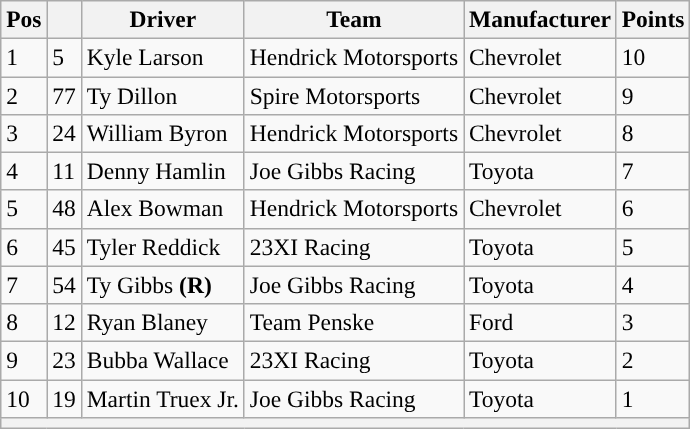<table class="wikitable" style="font-size:98%">
<tr>
<th>Pos</th>
<th></th>
<th>Driver</th>
<th>Team</th>
<th>Manufacturer</th>
<th>Points</th>
</tr>
<tr>
<td>1</td>
<td>5</td>
<td>Kyle Larson</td>
<td>Hendrick Motorsports</td>
<td>Chevrolet</td>
<td>10</td>
</tr>
<tr>
<td>2</td>
<td>77</td>
<td>Ty Dillon</td>
<td>Spire Motorsports</td>
<td>Chevrolet</td>
<td>9</td>
</tr>
<tr>
<td>3</td>
<td>24</td>
<td>William Byron</td>
<td>Hendrick Motorsports</td>
<td>Chevrolet</td>
<td>8</td>
</tr>
<tr>
<td>4</td>
<td>11</td>
<td>Denny Hamlin</td>
<td>Joe Gibbs Racing</td>
<td>Toyota</td>
<td>7</td>
</tr>
<tr>
<td>5</td>
<td>48</td>
<td>Alex Bowman</td>
<td>Hendrick Motorsports</td>
<td>Chevrolet</td>
<td>6</td>
</tr>
<tr>
<td>6</td>
<td>45</td>
<td>Tyler Reddick</td>
<td>23XI Racing</td>
<td>Toyota</td>
<td>5</td>
</tr>
<tr>
<td>7</td>
<td>54</td>
<td>Ty Gibbs <strong>(R)</strong></td>
<td>Joe Gibbs Racing</td>
<td>Toyota</td>
<td>4</td>
</tr>
<tr>
<td>8</td>
<td>12</td>
<td>Ryan Blaney</td>
<td>Team Penske</td>
<td>Ford</td>
<td>3</td>
</tr>
<tr>
<td>9</td>
<td>23</td>
<td>Bubba Wallace</td>
<td>23XI Racing</td>
<td>Toyota</td>
<td>2</td>
</tr>
<tr>
<td>10</td>
<td>19</td>
<td>Martin Truex Jr.</td>
<td>Joe Gibbs Racing</td>
<td>Toyota</td>
<td>1</td>
</tr>
<tr>
<th colspan="6"></th>
</tr>
</table>
